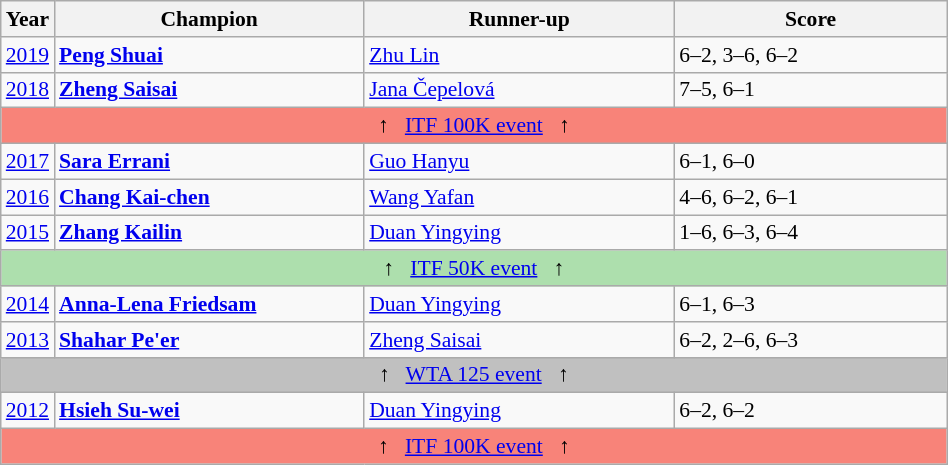<table class="wikitable" style="font-size:90%">
<tr>
<th>Year</th>
<th width="200">Champion</th>
<th width="200">Runner-up</th>
<th width="175">Score</th>
</tr>
<tr>
<td><a href='#'>2019</a></td>
<td> <strong><a href='#'>Peng Shuai</a></strong></td>
<td> <a href='#'>Zhu Lin</a></td>
<td>6–2, 3–6, 6–2</td>
</tr>
<tr>
<td><a href='#'>2018</a></td>
<td> <strong><a href='#'>Zheng Saisai</a></strong></td>
<td> <a href='#'>Jana Čepelová</a></td>
<td>7–5, 6–1</td>
</tr>
<tr style="background:#f88379;">
<td colspan="4" align="center">↑   <a href='#'>ITF 100K event</a>   ↑</td>
</tr>
<tr>
<td><a href='#'>2017</a></td>
<td> <strong><a href='#'>Sara Errani</a></strong></td>
<td> <a href='#'>Guo Hanyu</a></td>
<td>6–1, 6–0</td>
</tr>
<tr>
<td><a href='#'>2016</a></td>
<td> <strong><a href='#'>Chang Kai-chen</a></strong></td>
<td> <a href='#'>Wang Yafan</a></td>
<td>4–6, 6–2, 6–1</td>
</tr>
<tr>
<td><a href='#'>2015</a></td>
<td> <strong><a href='#'>Zhang Kailin</a></strong></td>
<td> <a href='#'>Duan Yingying</a></td>
<td>1–6, 6–3, 6–4</td>
</tr>
<tr style="background:#addfad;">
<td colspan="4" align="center">↑   <a href='#'>ITF 50K event</a>   ↑</td>
</tr>
<tr>
<td><a href='#'>2014</a></td>
<td> <strong><a href='#'>Anna-Lena Friedsam</a></strong></td>
<td> <a href='#'>Duan Yingying</a></td>
<td>6–1, 6–3</td>
</tr>
<tr>
<td><a href='#'>2013</a></td>
<td> <strong><a href='#'>Shahar Pe'er</a></strong></td>
<td> <a href='#'>Zheng Saisai</a></td>
<td>6–2, 2–6, 6–3</td>
</tr>
<tr style="background:silver;">
<td colspan="4" align="center">↑   <a href='#'>WTA 125 event</a>   ↑</td>
</tr>
<tr>
<td><a href='#'>2012</a></td>
<td> <strong><a href='#'>Hsieh Su-wei</a></strong></td>
<td> <a href='#'>Duan Yingying</a></td>
<td>6–2, 6–2</td>
</tr>
<tr style="background:#f88379;">
<td colspan="4" align="center">↑   <a href='#'>ITF 100K event</a>   ↑</td>
</tr>
</table>
